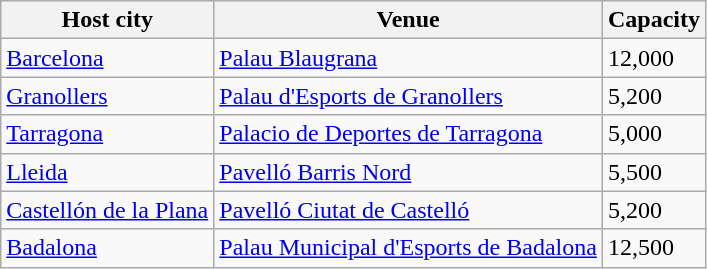<table class="wikitable">
<tr>
<th>Host city</th>
<th>Venue</th>
<th>Capacity</th>
</tr>
<tr>
<td><a href='#'>Barcelona</a></td>
<td><a href='#'>Palau Blaugrana</a></td>
<td>12,000</td>
</tr>
<tr>
<td><a href='#'>Granollers</a></td>
<td><a href='#'>Palau d'Esports de Granollers</a></td>
<td>5,200</td>
</tr>
<tr>
<td><a href='#'>Tarragona</a></td>
<td><a href='#'>Palacio de Deportes de Tarragona</a></td>
<td>5,000</td>
</tr>
<tr>
<td><a href='#'>Lleida</a></td>
<td><a href='#'>Pavelló Barris Nord</a></td>
<td>5,500</td>
</tr>
<tr>
<td><a href='#'>Castellón de la Plana</a></td>
<td><a href='#'>Pavelló Ciutat de Castelló</a></td>
<td>5,200</td>
</tr>
<tr>
<td><a href='#'>Badalona</a></td>
<td><a href='#'>Palau Municipal d'Esports de Badalona</a></td>
<td>12,500</td>
</tr>
</table>
